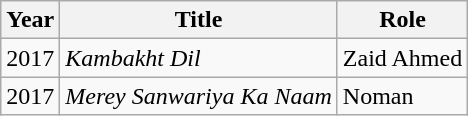<table class="wikitable sortable plainrowheaders">
<tr style="text-align:center;">
<th scope="col">Year</th>
<th scope="col">Title</th>
<th scope="col">Role</th>
</tr>
<tr>
<td>2017</td>
<td><em>Kambakht Dil</em></td>
<td>Zaid Ahmed</td>
</tr>
<tr>
<td>2017</td>
<td><em>Merey Sanwariya Ka Naam</em></td>
<td>Noman</td>
</tr>
</table>
